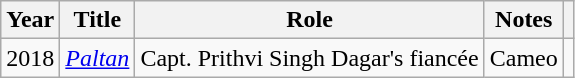<table class="wikitable">
<tr>
<th scope="col">Year</th>
<th scope="col">Title</th>
<th scope="col">Role</th>
<th class="unsortable" scope="col">Notes</th>
<th class="unsortable" scope="col"></th>
</tr>
<tr>
<td>2018</td>
<td><em><a href='#'>Paltan</a></em></td>
<td>Capt. Prithvi Singh Dagar's fiancée</td>
<td>Cameo</td>
<td></td>
</tr>
</table>
